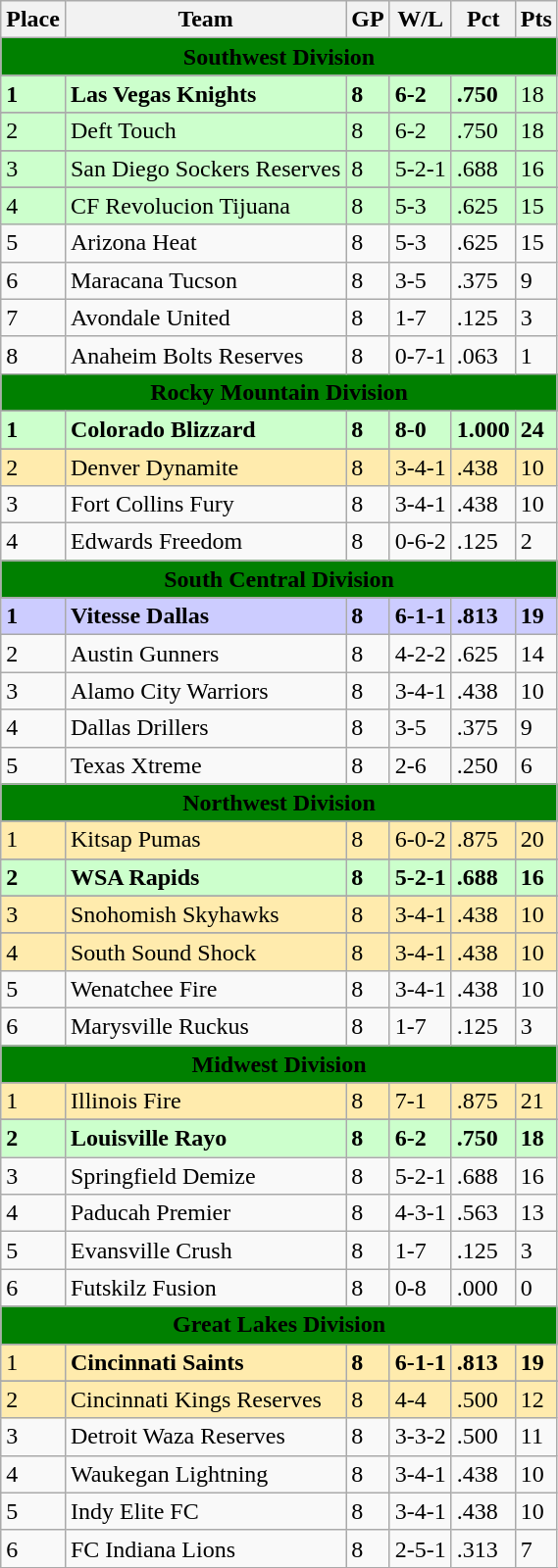<table class="wikitable">
<tr>
<th>Place</th>
<th>Team</th>
<th>GP</th>
<th>W/L</th>
<th>Pct</th>
<th>Pts</th>
</tr>
<tr>
<th style=background-color:Green colspan=9><span>Southwest Division </span></th>
</tr>
<tr>
</tr>
<tr bgcolor=#ccffcc>
<td><strong>1</strong></td>
<td><strong>Las Vegas Knights</strong></td>
<td><strong>8</strong></td>
<td><strong>6-2</strong></td>
<td><strong>.750</strong></td>
<td>18</td>
</tr>
<tr>
</tr>
<tr bgcolor=#ccffcc>
<td>2</td>
<td>Deft Touch</td>
<td>8</td>
<td>6-2</td>
<td>.750</td>
<td>18</td>
</tr>
<tr>
</tr>
<tr bgcolor=#ccffcc>
<td>3</td>
<td>San Diego Sockers Reserves</td>
<td>8</td>
<td>5-2-1</td>
<td>.688</td>
<td>16</td>
</tr>
<tr>
</tr>
<tr bgcolor=#ccffcc>
<td>4</td>
<td>CF Revolucion Tijuana</td>
<td>8</td>
<td>5-3</td>
<td>.625</td>
<td>15</td>
</tr>
<tr>
<td>5</td>
<td>Arizona Heat</td>
<td>8</td>
<td>5-3</td>
<td>.625</td>
<td>15</td>
</tr>
<tr>
<td>6</td>
<td>Maracana Tucson</td>
<td>8</td>
<td>3-5</td>
<td>.375</td>
<td>9</td>
</tr>
<tr>
<td>7</td>
<td>Avondale United</td>
<td>8</td>
<td>1-7</td>
<td>.125</td>
<td>3</td>
</tr>
<tr>
<td>8</td>
<td>Anaheim Bolts Reserves</td>
<td>8</td>
<td>0-7-1</td>
<td>.063</td>
<td>1</td>
</tr>
<tr>
<th style=background-color:Green colspan=9><span> Rocky Mountain Division </span></th>
</tr>
<tr>
</tr>
<tr bgcolor=#ccffcc>
<td><strong>1</strong></td>
<td><strong>Colorado Blizzard</strong></td>
<td><strong>8</strong></td>
<td><strong>8-0</strong></td>
<td><strong>1.000</strong></td>
<td><strong>24</strong></td>
</tr>
<tr>
</tr>
<tr bgcolor=#FFEBAD>
<td>2</td>
<td>Denver Dynamite</td>
<td>8</td>
<td>3-4-1</td>
<td>.438</td>
<td>10</td>
</tr>
<tr>
<td>3</td>
<td>Fort Collins Fury</td>
<td>8</td>
<td>3-4-1</td>
<td>.438</td>
<td>10</td>
</tr>
<tr>
<td>4</td>
<td>Edwards Freedom</td>
<td>8</td>
<td>0-6-2</td>
<td>.125</td>
<td>2</td>
</tr>
<tr>
<th style=background-color:Green colspan=9><span>South Central Division </span></th>
</tr>
<tr>
</tr>
<tr bgcolor=#ccccff>
<td><strong>1</strong></td>
<td><strong>Vitesse Dallas</strong></td>
<td><strong>8</strong></td>
<td><strong>6-1-1</strong></td>
<td><strong>.813</strong></td>
<td><strong>19</strong></td>
</tr>
<tr>
<td>2</td>
<td>Austin Gunners</td>
<td>8</td>
<td>4-2-2</td>
<td>.625</td>
<td>14</td>
</tr>
<tr>
<td>3</td>
<td>Alamo City Warriors</td>
<td>8</td>
<td>3-4-1</td>
<td>.438</td>
<td>10</td>
</tr>
<tr>
<td>4</td>
<td>Dallas Drillers</td>
<td>8</td>
<td>3-5</td>
<td>.375</td>
<td>9</td>
</tr>
<tr>
<td>5</td>
<td>Texas Xtreme</td>
<td>8</td>
<td>2-6</td>
<td>.250</td>
<td>6</td>
</tr>
<tr>
<th style=background-color:Green colspan=9><span> Northwest Division </span></th>
</tr>
<tr>
</tr>
<tr bgcolor=#FFEBAD>
<td>1</td>
<td>Kitsap Pumas</td>
<td>8</td>
<td>6-0-2</td>
<td>.875</td>
<td>20</td>
</tr>
<tr>
</tr>
<tr bgcolor=#ccffcc>
<td><strong>2</strong></td>
<td><strong>WSA Rapids</strong></td>
<td><strong>8</strong></td>
<td><strong>5-2-1</strong></td>
<td><strong>.688</strong></td>
<td><strong>16</strong></td>
</tr>
<tr>
</tr>
<tr bgcolor=#FFEBAD>
<td>3</td>
<td>Snohomish Skyhawks</td>
<td>8</td>
<td>3-4-1</td>
<td>.438</td>
<td>10</td>
</tr>
<tr>
</tr>
<tr bgcolor=#FFEBAD>
<td>4</td>
<td>South Sound Shock</td>
<td>8</td>
<td>3-4-1</td>
<td>.438</td>
<td>10</td>
</tr>
<tr>
<td>5</td>
<td>Wenatchee Fire</td>
<td>8</td>
<td>3-4-1</td>
<td>.438</td>
<td>10</td>
</tr>
<tr>
<td>6</td>
<td>Marysville Ruckus</td>
<td>8</td>
<td>1-7</td>
<td>.125</td>
<td>3</td>
</tr>
<tr>
<th style=background-color:Green colspan=9><span> Midwest Division </span></th>
</tr>
<tr>
</tr>
<tr bgcolor=#FFEBAD>
<td>1</td>
<td>Illinois Fire</td>
<td>8</td>
<td>7-1</td>
<td>.875</td>
<td>21</td>
</tr>
<tr>
</tr>
<tr bgcolor=#ccffcc>
<td><strong>2</strong></td>
<td><strong>Louisville Rayo</strong></td>
<td><strong>8</strong></td>
<td><strong>6-2</strong></td>
<td><strong>.750</strong></td>
<td><strong>18</strong></td>
</tr>
<tr>
<td>3</td>
<td>Springfield Demize</td>
<td>8</td>
<td>5-2-1</td>
<td>.688</td>
<td>16</td>
</tr>
<tr>
<td>4</td>
<td>Paducah Premier</td>
<td>8</td>
<td>4-3-1</td>
<td>.563</td>
<td>13</td>
</tr>
<tr>
<td>5</td>
<td>Evansville Crush</td>
<td>8</td>
<td>1-7</td>
<td>.125</td>
<td>3</td>
</tr>
<tr>
<td>6</td>
<td>Futskilz Fusion</td>
<td>8</td>
<td>0-8</td>
<td>.000</td>
<td>0</td>
</tr>
<tr>
<th style=background-color:Green colspan=9><span> Great Lakes Division </span></th>
</tr>
<tr>
</tr>
<tr bgcolor=#FFEBAD>
<td>1</td>
<td><strong>Cincinnati Saints</strong></td>
<td><strong>8</strong></td>
<td><strong>6-1-1</strong></td>
<td><strong>.813</strong></td>
<td><strong>19</strong></td>
</tr>
<tr>
</tr>
<tr bgcolor=#FFEBAD>
<td>2</td>
<td>Cincinnati Kings Reserves</td>
<td>8</td>
<td>4-4</td>
<td>.500</td>
<td>12</td>
</tr>
<tr>
<td>3</td>
<td>Detroit Waza Reserves</td>
<td>8</td>
<td>3-3-2</td>
<td>.500</td>
<td>11</td>
</tr>
<tr>
<td>4</td>
<td>Waukegan Lightning</td>
<td>8</td>
<td>3-4-1</td>
<td>.438</td>
<td>10</td>
</tr>
<tr>
<td>5</td>
<td>Indy Elite FC</td>
<td>8</td>
<td>3-4-1</td>
<td>.438</td>
<td>10</td>
</tr>
<tr>
<td>6</td>
<td>FC Indiana Lions</td>
<td>8</td>
<td>2-5-1</td>
<td>.313</td>
<td>7</td>
</tr>
<tr>
</tr>
</table>
